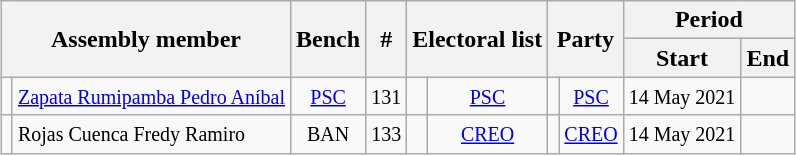<table class="wikitable sortable" style="text-align:center; margin:auto;">
<tr>
<th colspan="2" rowspan="2">Assembly member</th>
<th rowspan="2">Bench</th>
<th rowspan="2">#</th>
<th colspan="2" rowspan="2">Electoral list</th>
<th colspan="2" rowspan="2">Party</th>
<th colspan="2">Period</th>
</tr>
<tr>
<th>Start</th>
<th>End</th>
</tr>
<tr>
<td></td>
<td align="left"><small><a href='#'>Zapata Rumipamba Pedro Aníbal</a></small></td>
<td><small><a href='#'>PSC</a></small></td>
<td><small>131</small></td>
<td></td>
<td><small><a href='#'>PSC</a></small></td>
<td></td>
<td><small><a href='#'>PSC</a></small></td>
<td><small>14 May 2021</small></td>
<td></td>
</tr>
<tr>
<td></td>
<td align="left"><small>Rojas Cuenca Fredy Ramiro</small></td>
<td><small>BAN</small></td>
<td><small>133</small></td>
<td></td>
<td><small><a href='#'>CREO</a></small></td>
<td></td>
<td><small><a href='#'>CREO</a></small></td>
<td><small>14 May 2021</small></td>
<td></td>
</tr>
</table>
